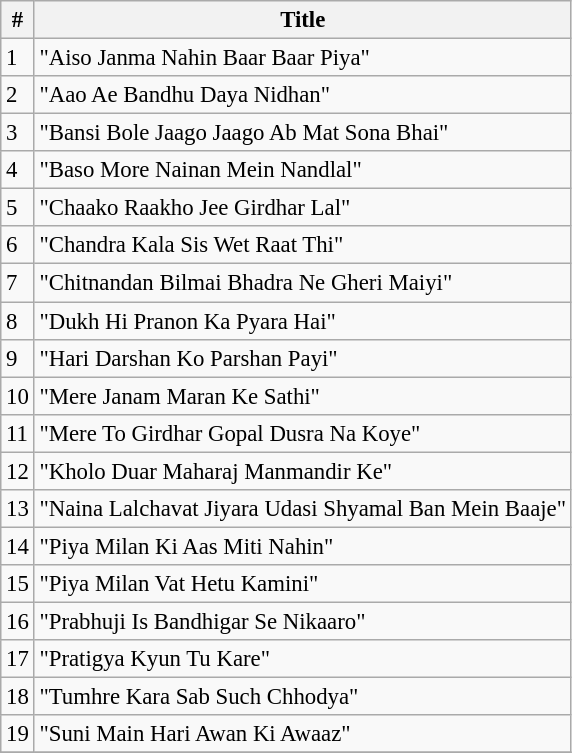<table class="wikitable" style="font-size:95%;">
<tr>
<th>#</th>
<th>Title</th>
</tr>
<tr>
<td>1</td>
<td>"Aiso Janma Nahin Baar Baar Piya"</td>
</tr>
<tr>
<td>2</td>
<td>"Aao Ae Bandhu Daya Nidhan"</td>
</tr>
<tr>
<td>3</td>
<td>"Bansi Bole Jaago Jaago Ab Mat Sona Bhai"</td>
</tr>
<tr>
<td>4</td>
<td>"Baso More Nainan Mein Nandlal"</td>
</tr>
<tr>
<td>5</td>
<td>"Chaako Raakho Jee Girdhar Lal"</td>
</tr>
<tr>
<td>6</td>
<td>"Chandra Kala Sis Wet Raat Thi"</td>
</tr>
<tr>
<td>7</td>
<td>"Chitnandan Bilmai Bhadra Ne Gheri Maiyi"</td>
</tr>
<tr>
<td>8</td>
<td>"Dukh Hi Pranon Ka Pyara Hai"</td>
</tr>
<tr>
<td>9</td>
<td>"Hari Darshan Ko Parshan Payi"</td>
</tr>
<tr>
<td>10</td>
<td>"Mere Janam Maran Ke Sathi"</td>
</tr>
<tr>
<td>11</td>
<td>"Mere To Girdhar Gopal Dusra Na Koye"</td>
</tr>
<tr>
<td>12</td>
<td>"Kholo Duar Maharaj Manmandir Ke"</td>
</tr>
<tr>
<td>13</td>
<td>"Naina Lalchavat Jiyara Udasi Shyamal Ban Mein Baaje"</td>
</tr>
<tr>
<td>14</td>
<td>"Piya Milan Ki Aas Miti Nahin"</td>
</tr>
<tr>
<td>15</td>
<td>"Piya Milan Vat Hetu Kamini"</td>
</tr>
<tr>
<td>16</td>
<td>"Prabhuji Is Bandhigar Se Nikaaro"</td>
</tr>
<tr>
<td>17</td>
<td>"Pratigya Kyun Tu Kare"</td>
</tr>
<tr>
<td>18</td>
<td>"Tumhre Kara Sab Such Chhodya"</td>
</tr>
<tr>
<td>19</td>
<td>"Suni Main Hari Awan Ki Awaaz"</td>
</tr>
<tr>
</tr>
</table>
